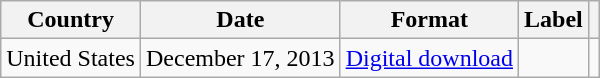<table class="wikitable">
<tr>
<th>Country</th>
<th>Date</th>
<th>Format</th>
<th>Label</th>
<th></th>
</tr>
<tr>
<td>United States</td>
<td>December 17, 2013</td>
<td><a href='#'>Digital download</a></td>
<td rowspan="4"></td>
<td></td>
</tr>
</table>
